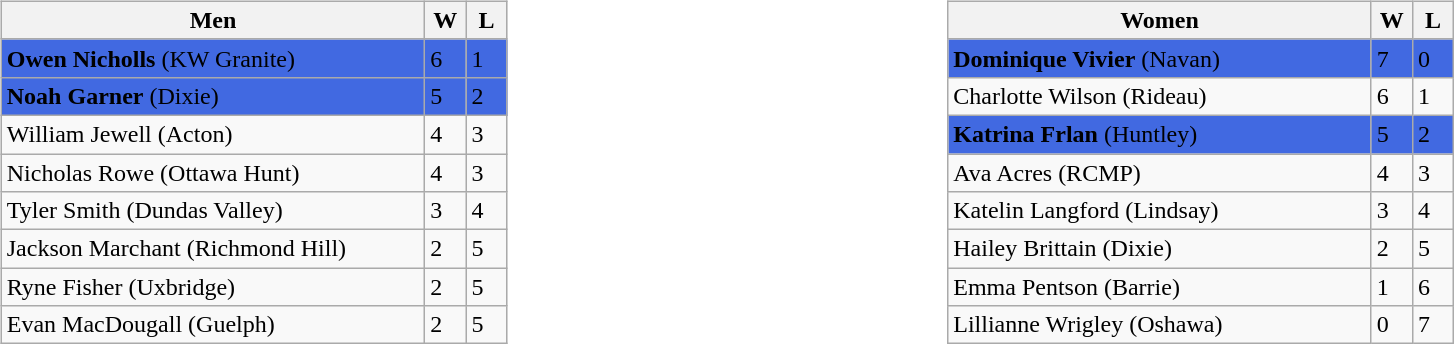<table>
<tr>
<td valign=top width=20%><br><table class=wikitable>
<tr>
<th width=275>Men</th>
<th width=20>W</th>
<th width=20>L</th>
</tr>
<tr bgcolor=#4169E1>
<td><strong>Owen Nicholls</strong> (KW Granite)</td>
<td>6</td>
<td>1</td>
</tr>
<tr bgcolor=#4169E1>
<td><strong>Noah Garner</strong> (Dixie)</td>
<td>5</td>
<td>2</td>
</tr>
<tr>
<td>William Jewell (Acton)</td>
<td>4</td>
<td>3</td>
</tr>
<tr>
<td>Nicholas Rowe (Ottawa Hunt)</td>
<td>4</td>
<td>3</td>
</tr>
<tr>
<td>Tyler Smith (Dundas Valley)</td>
<td>3</td>
<td>4</td>
</tr>
<tr>
<td>Jackson Marchant (Richmond Hill)</td>
<td>2</td>
<td>5</td>
</tr>
<tr>
<td>Ryne Fisher (Uxbridge)</td>
<td>2</td>
<td>5</td>
</tr>
<tr>
<td>Evan MacDougall (Guelph)</td>
<td>2</td>
<td>5</td>
</tr>
</table>
</td>
<td valign=top width=20%><br><table class=wikitable>
<tr>
<th width=275>Women</th>
<th width=20>W</th>
<th width=20>L</th>
</tr>
<tr bgcolor=#4169E1>
<td><strong>Dominique Vivier</strong> (Navan)</td>
<td>7</td>
<td>0</td>
</tr>
<tr>
<td>Charlotte Wilson (Rideau)</td>
<td>6</td>
<td>1</td>
</tr>
<tr bgcolor=#4169E1>
<td><strong>Katrina Frlan</strong> (Huntley)</td>
<td>5</td>
<td>2</td>
</tr>
<tr>
<td>Ava Acres (RCMP)</td>
<td>4</td>
<td>3</td>
</tr>
<tr>
<td>Katelin Langford (Lindsay)</td>
<td>3</td>
<td>4</td>
</tr>
<tr>
<td>Hailey Brittain (Dixie)</td>
<td>2</td>
<td>5</td>
</tr>
<tr>
<td>Emma Pentson (Barrie)</td>
<td>1</td>
<td>6</td>
</tr>
<tr>
<td>Lillianne Wrigley (Oshawa)</td>
<td>0</td>
<td>7</td>
</tr>
</table>
</td>
</tr>
</table>
